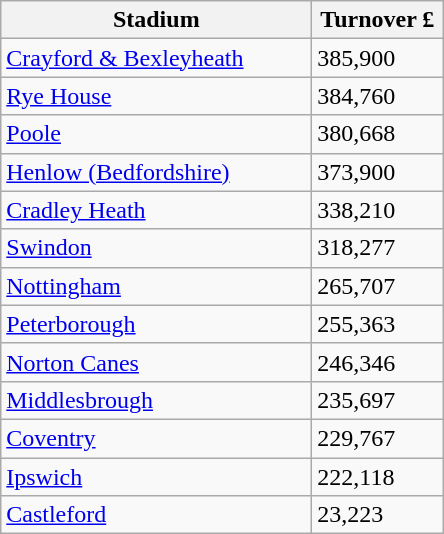<table class="wikitable">
<tr>
<th width=200>Stadium</th>
<th width=80>Turnover £</th>
</tr>
<tr>
<td><a href='#'>Crayford & Bexleyheath</a></td>
<td>385,900</td>
</tr>
<tr>
<td><a href='#'>Rye House</a></td>
<td>384,760</td>
</tr>
<tr>
<td><a href='#'>Poole</a></td>
<td>380,668</td>
</tr>
<tr>
<td><a href='#'>Henlow (Bedfordshire)</a></td>
<td>373,900</td>
</tr>
<tr>
<td><a href='#'>Cradley Heath</a></td>
<td>338,210</td>
</tr>
<tr>
<td><a href='#'>Swindon</a></td>
<td>318,277</td>
</tr>
<tr>
<td><a href='#'>Nottingham</a></td>
<td>265,707</td>
</tr>
<tr>
<td><a href='#'>Peterborough</a></td>
<td>255,363</td>
</tr>
<tr>
<td><a href='#'>Norton Canes</a></td>
<td>246,346</td>
</tr>
<tr>
<td><a href='#'>Middlesbrough</a></td>
<td>235,697</td>
</tr>
<tr>
<td><a href='#'>Coventry</a></td>
<td>229,767</td>
</tr>
<tr>
<td><a href='#'>Ipswich</a></td>
<td>222,118</td>
</tr>
<tr>
<td><a href='#'>Castleford</a></td>
<td>23,223</td>
</tr>
</table>
